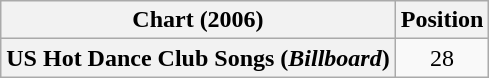<table class="wikitable plainrowheaders" style="text-align:center">
<tr>
<th scope="col">Chart (2006)</th>
<th scope="col">Position</th>
</tr>
<tr>
<th scope="row">US Hot Dance Club Songs (<em>Billboard</em>)</th>
<td>28</td>
</tr>
</table>
